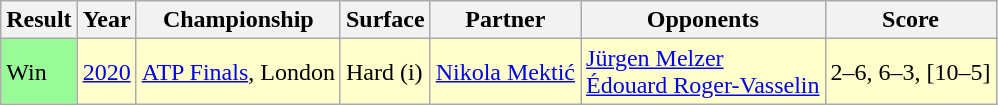<table class="sortable wikitable">
<tr>
<th style="width:40px">Result</th>
<th>Year</th>
<th>Championship</th>
<th>Surface</th>
<th>Partner</th>
<th>Opponents</th>
<th class="unsortable">Score</th>
</tr>
<tr style="background:#ffffcc;">
<td style="background:#98fb98;">Win</td>
<td><a href='#'>2020</a></td>
<td><a href='#'>ATP Finals</a>, London</td>
<td>Hard (i)</td>
<td> <a href='#'>Nikola Mektić</a></td>
<td> <a href='#'>Jürgen Melzer</a><br> <a href='#'>Édouard Roger-Vasselin</a></td>
<td>2–6, 6–3, [10–5]</td>
</tr>
</table>
